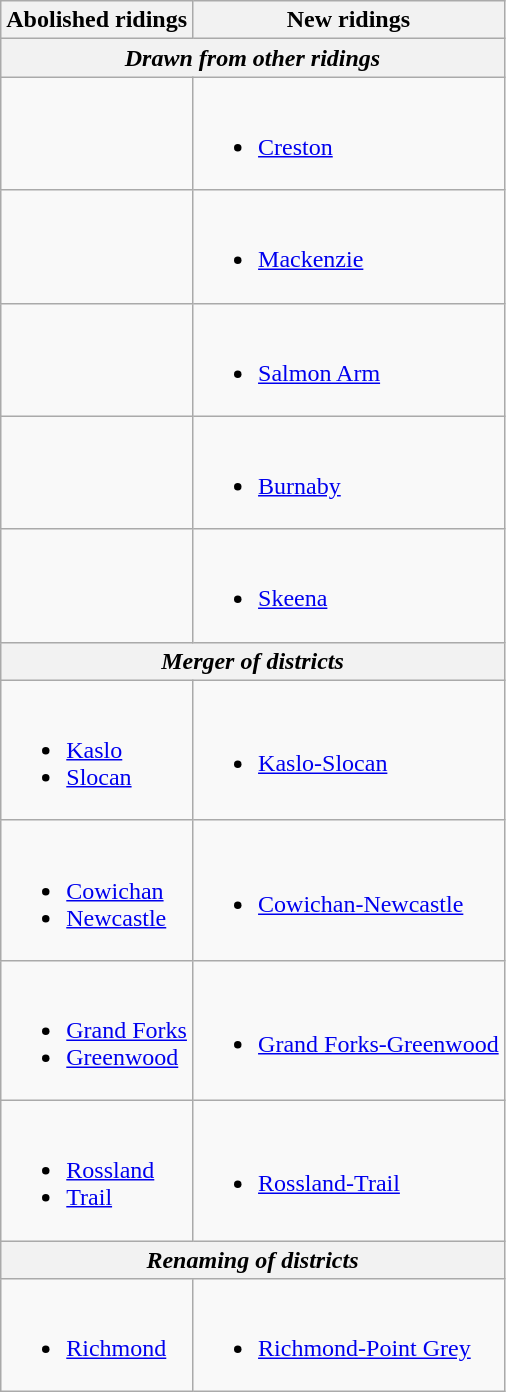<table class="wikitable">
<tr>
<th>Abolished ridings</th>
<th>New ridings</th>
</tr>
<tr>
<th colspan="2"><em>Drawn from other ridings</em></th>
</tr>
<tr>
<td></td>
<td><br><ul><li><a href='#'>Creston</a></li></ul></td>
</tr>
<tr>
<td></td>
<td><br><ul><li><a href='#'>Mackenzie</a></li></ul></td>
</tr>
<tr>
<td></td>
<td><br><ul><li><a href='#'>Salmon Arm</a></li></ul></td>
</tr>
<tr>
<td></td>
<td><br><ul><li><a href='#'>Burnaby</a></li></ul></td>
</tr>
<tr>
<td></td>
<td><br><ul><li><a href='#'>Skeena</a></li></ul></td>
</tr>
<tr>
<th colspan="2"><em>Merger of districts</em></th>
</tr>
<tr>
<td><br><ul><li><a href='#'>Kaslo</a></li><li><a href='#'>Slocan</a></li></ul></td>
<td><br><ul><li><a href='#'>Kaslo-Slocan</a></li></ul></td>
</tr>
<tr>
<td><br><ul><li><a href='#'>Cowichan</a></li><li><a href='#'>Newcastle</a></li></ul></td>
<td><br><ul><li><a href='#'>Cowichan-Newcastle</a></li></ul></td>
</tr>
<tr>
<td><br><ul><li><a href='#'>Grand Forks</a></li><li><a href='#'>Greenwood</a></li></ul></td>
<td><br><ul><li><a href='#'>Grand Forks-Greenwood</a></li></ul></td>
</tr>
<tr>
<td><br><ul><li><a href='#'>Rossland</a></li><li><a href='#'>Trail</a></li></ul></td>
<td><br><ul><li><a href='#'>Rossland-Trail</a></li></ul></td>
</tr>
<tr>
<th colspan="2"><em>Renaming of districts</em></th>
</tr>
<tr>
<td><br><ul><li><a href='#'>Richmond</a></li></ul></td>
<td><br><ul><li><a href='#'>Richmond-Point Grey</a></li></ul></td>
</tr>
</table>
